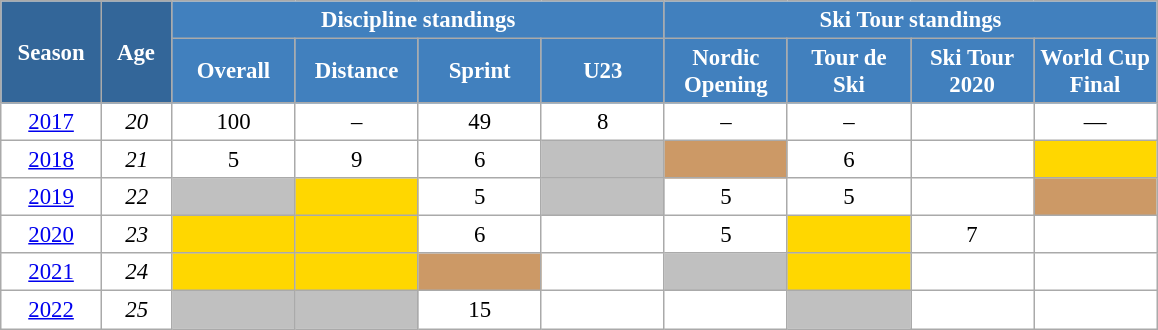<table class="wikitable" style="font-size:95%; text-align:center; border:grey solid 1px; border-collapse:collapse; background:#ffffff;">
<tr>
<th style="background-color:#369; color:white; width:60px;" rowspan="2"> Season </th>
<th style="background-color:#369; color:white; width:40px;" rowspan="2"> Age </th>
<th style="background-color:#4180be; color:white;" colspan="4">Discipline standings</th>
<th style="background-color:#4180be; color:white;" colspan="4">Ski Tour standings</th>
</tr>
<tr>
<th style="background-color:#4180be; color:white; width:75px;">Overall</th>
<th style="background-color:#4180be; color:white; width:75px;">Distance</th>
<th style="background-color:#4180be; color:white; width:75px;">Sprint</th>
<th style="background-color:#4180be; color:white; width:75px;">U23</th>
<th style="background-color:#4180be; color:white; width:75px;">Nordic<br>Opening</th>
<th style="background-color:#4180be; color:white; width:75px;">Tour de<br>Ski</th>
<th style="background-color:#4180be; color:white; width:75px;">Ski Tour<br>2020</th>
<th style="background-color:#4180be; color:white; width:75px;">World Cup<br>Final</th>
</tr>
<tr>
<td><a href='#'>2017</a></td>
<td><em>20</em></td>
<td>100</td>
<td>–</td>
<td>49</td>
<td>8</td>
<td>–</td>
<td>–</td>
<td></td>
<td>—</td>
</tr>
<tr>
<td><a href='#'>2018</a></td>
<td><em>21</em></td>
<td>5</td>
<td>9</td>
<td>6</td>
<td style="background:silver;"></td>
<td bgcolor="cc9966"></td>
<td>6</td>
<td></td>
<td style="background:gold;"></td>
</tr>
<tr>
<td><a href='#'>2019</a></td>
<td><em>22</em></td>
<td style="background:silver;"></td>
<td style="background:gold"></td>
<td>5</td>
<td style="background:silver;"></td>
<td>5</td>
<td>5</td>
<td></td>
<td bgcolor="cc9966"></td>
</tr>
<tr>
<td><a href='#'>2020</a></td>
<td><em>23</em></td>
<td style="background:gold"></td>
<td style="background:gold"></td>
<td>6</td>
<td></td>
<td>5</td>
<td style="background:gold"></td>
<td>7</td>
<td></td>
</tr>
<tr>
<td><a href='#'>2021</a></td>
<td><em>24</em></td>
<td style="background:gold"></td>
<td style="background:gold"></td>
<td bgcolor="cc9966"></td>
<td></td>
<td style="background:silver;"></td>
<td style="background:gold"></td>
<td></td>
<td></td>
</tr>
<tr>
<td><a href='#'>2022</a></td>
<td><em>25</em></td>
<td style="background:silver;"></td>
<td style="background:silver;"></td>
<td>15</td>
<td></td>
<td></td>
<td style="background:silver"></td>
<td></td>
<td></td>
</tr>
</table>
